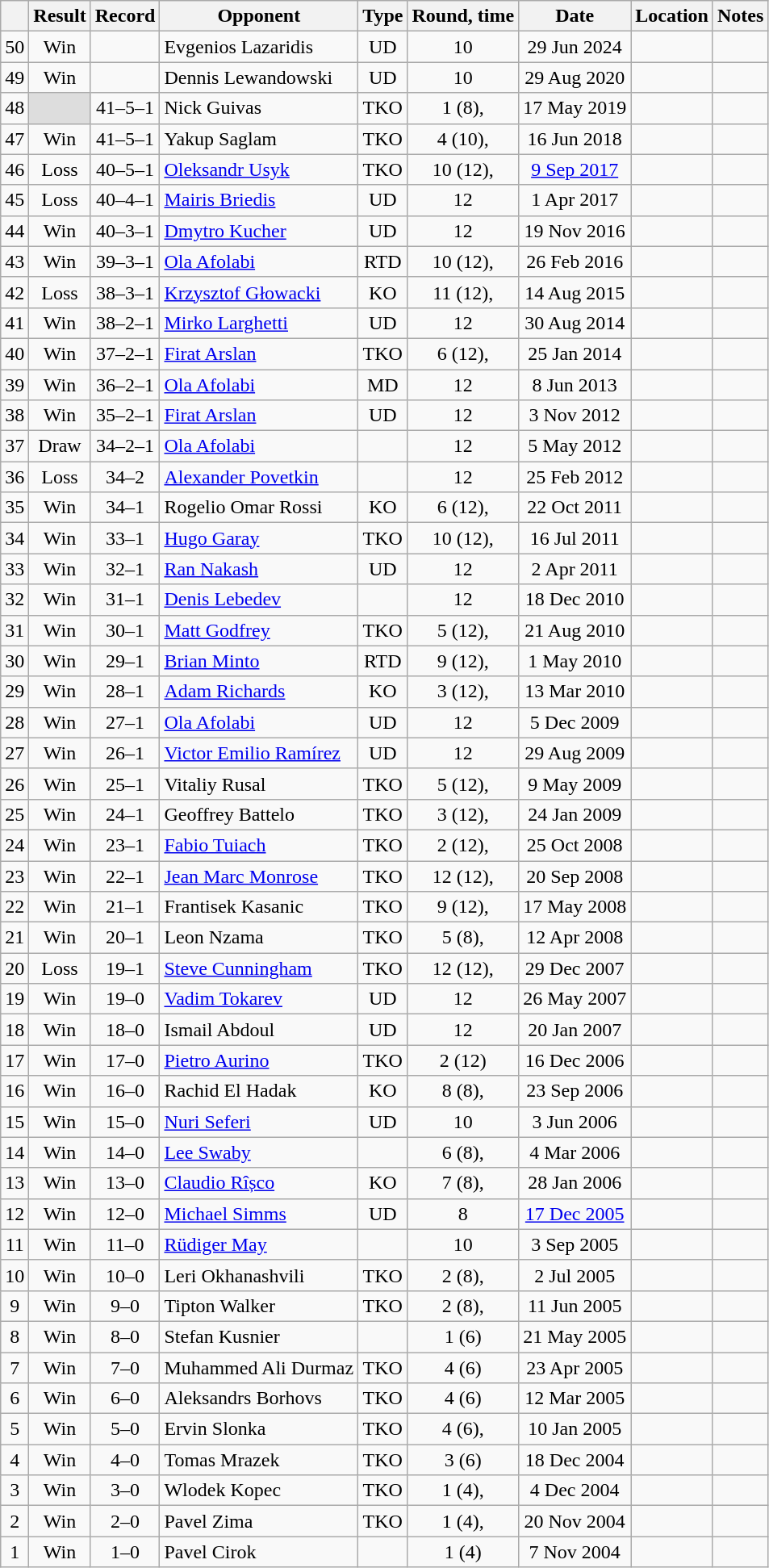<table class="wikitable" style="text-align:center">
<tr>
<th></th>
<th>Result</th>
<th>Record</th>
<th>Opponent</th>
<th>Type</th>
<th>Round, time</th>
<th>Date</th>
<th>Location</th>
<th>Notes</th>
</tr>
<tr>
<td>50</td>
<td>Win</td>
<td></td>
<td style="text-align:left;">Evgenios Lazaridis</td>
<td>UD</td>
<td>10</td>
<td>29 Jun 2024</td>
<td style="text-align:left;"></td>
<td></td>
</tr>
<tr>
<td>49</td>
<td>Win</td>
<td></td>
<td style="text-align:left;">Dennis Lewandowski</td>
<td>UD</td>
<td>10</td>
<td>29 Aug 2020</td>
<td style="text-align:left;"></td>
<td></td>
</tr>
<tr>
<td>48</td>
<td style="background:#DDD"></td>
<td>41–5–1 </td>
<td style="text-align:left;">Nick Guivas</td>
<td>TKO</td>
<td>1 (8), </td>
<td>17 May 2019</td>
<td style="text-align:left;"></td>
<td style="text-align:left;"></td>
</tr>
<tr>
<td>47</td>
<td>Win</td>
<td>41–5–1</td>
<td style="text-align:left;">Yakup Saglam</td>
<td>TKO</td>
<td>4 (10), </td>
<td>16 Jun 2018</td>
<td style="text-align:left;"></td>
<td></td>
</tr>
<tr>
<td>46</td>
<td>Loss</td>
<td>40–5–1</td>
<td style="text-align:left;"><a href='#'>Oleksandr Usyk</a></td>
<td>TKO</td>
<td>10 (12), </td>
<td><a href='#'>9 Sep 2017</a></td>
<td style="text-align:left;"></td>
<td style="text-align:left;"></td>
</tr>
<tr>
<td>45</td>
<td>Loss</td>
<td>40–4–1</td>
<td style="text-align:left;"><a href='#'>Mairis Briedis</a></td>
<td>UD</td>
<td>12</td>
<td>1 Apr 2017</td>
<td style="text-align:left;"></td>
<td style="text-align:left;"></td>
</tr>
<tr>
<td>44</td>
<td>Win</td>
<td>40–3–1</td>
<td style="text-align:left;"><a href='#'>Dmytro Kucher</a></td>
<td>UD</td>
<td>12</td>
<td>19 Nov 2016</td>
<td style="text-align:left;"></td>
<td style="text-align:left;"></td>
</tr>
<tr>
<td>43</td>
<td>Win</td>
<td>39–3–1</td>
<td style="text-align:left;"><a href='#'>Ola Afolabi</a></td>
<td>RTD</td>
<td>10 (12), </td>
<td>26 Feb 2016</td>
<td style="text-align:left;"></td>
<td style="text-align:left;"></td>
</tr>
<tr>
<td>42</td>
<td>Loss</td>
<td>38–3–1</td>
<td style="text-align:left;"><a href='#'>Krzysztof Głowacki</a></td>
<td>KO</td>
<td>11 (12), </td>
<td>14 Aug 2015</td>
<td style="text-align:left;"></td>
<td style="text-align:left;"></td>
</tr>
<tr>
<td>41</td>
<td>Win</td>
<td>38–2–1</td>
<td style="text-align:left;"><a href='#'>Mirko Larghetti</a></td>
<td>UD</td>
<td>12</td>
<td>30 Aug 2014</td>
<td style="text-align:left;"></td>
<td style="text-align:left;"></td>
</tr>
<tr>
<td>40</td>
<td>Win</td>
<td>37–2–1</td>
<td style="text-align:left;"><a href='#'>Firat Arslan</a></td>
<td>TKO</td>
<td>6 (12), </td>
<td>25 Jan 2014</td>
<td style="text-align:left;"></td>
<td style="text-align:left;"></td>
</tr>
<tr>
<td>39</td>
<td>Win</td>
<td>36–2–1</td>
<td style="text-align:left;"><a href='#'>Ola Afolabi</a></td>
<td>MD</td>
<td>12</td>
<td>8 Jun 2013</td>
<td style="text-align:left;"></td>
<td style="text-align:left;"></td>
</tr>
<tr>
<td>38</td>
<td>Win</td>
<td>35–2–1</td>
<td style="text-align:left;"><a href='#'>Firat Arslan</a></td>
<td>UD</td>
<td>12</td>
<td>3 Nov 2012</td>
<td style="text-align:left;"></td>
<td style="text-align:left;"></td>
</tr>
<tr>
<td>37</td>
<td>Draw</td>
<td>34–2–1</td>
<td style="text-align:left;"><a href='#'>Ola Afolabi</a></td>
<td></td>
<td>12</td>
<td>5 May 2012</td>
<td style="text-align:left;"></td>
<td style="text-align:left;"></td>
</tr>
<tr>
<td>36</td>
<td>Loss</td>
<td>34–2</td>
<td style="text-align:left;"><a href='#'>Alexander Povetkin</a></td>
<td></td>
<td>12</td>
<td>25 Feb 2012</td>
<td style="text-align:left;"></td>
<td style="text-align:left;"></td>
</tr>
<tr>
<td>35</td>
<td>Win</td>
<td>34–1</td>
<td style="text-align:left;">Rogelio Omar Rossi</td>
<td>KO</td>
<td>6 (12), </td>
<td>22 Oct 2011</td>
<td style="text-align:left;"></td>
<td style="text-align:left;"></td>
</tr>
<tr>
<td>34</td>
<td>Win</td>
<td>33–1</td>
<td style="text-align:left;"><a href='#'>Hugo Garay</a></td>
<td>TKO</td>
<td>10 (12), </td>
<td>16 Jul 2011</td>
<td style="text-align:left;"></td>
<td style="text-align:left;"></td>
</tr>
<tr>
<td>33</td>
<td>Win</td>
<td>32–1</td>
<td style="text-align:left;"><a href='#'>Ran Nakash</a></td>
<td>UD</td>
<td>12</td>
<td>2 Apr 2011</td>
<td style="text-align:left;"></td>
<td style="text-align:left;"></td>
</tr>
<tr>
<td>32</td>
<td>Win</td>
<td>31–1</td>
<td style="text-align:left;"><a href='#'>Denis Lebedev</a></td>
<td></td>
<td>12</td>
<td>18 Dec 2010</td>
<td style="text-align:left;"></td>
<td style="text-align:left;"></td>
</tr>
<tr>
<td>31</td>
<td>Win</td>
<td>30–1</td>
<td style="text-align:left;"><a href='#'>Matt Godfrey</a></td>
<td>TKO</td>
<td>5 (12), </td>
<td>21 Aug 2010</td>
<td style="text-align:left;"></td>
<td style="text-align:left;"></td>
</tr>
<tr>
<td>30</td>
<td>Win</td>
<td>29–1</td>
<td style="text-align:left;"><a href='#'>Brian Minto</a></td>
<td>RTD</td>
<td>9 (12), </td>
<td>1 May 2010</td>
<td style="text-align:left;"></td>
<td style="text-align:left;"></td>
</tr>
<tr>
<td>29</td>
<td>Win</td>
<td>28–1</td>
<td style="text-align:left;"><a href='#'>Adam Richards</a></td>
<td>KO</td>
<td>3 (12), </td>
<td>13 Mar 2010</td>
<td style="text-align:left;"></td>
<td style="text-align:left;"></td>
</tr>
<tr>
<td>28</td>
<td>Win</td>
<td>27–1</td>
<td style="text-align:left;"><a href='#'>Ola Afolabi</a></td>
<td>UD</td>
<td>12</td>
<td>5 Dec 2009</td>
<td style="text-align:left;"></td>
<td style="text-align:left;"></td>
</tr>
<tr>
<td>27</td>
<td>Win</td>
<td>26–1</td>
<td style="text-align:left;"><a href='#'>Victor Emilio Ramírez</a></td>
<td>UD</td>
<td>12</td>
<td>29 Aug 2009</td>
<td style="text-align:left;"></td>
<td style="text-align:left;"></td>
</tr>
<tr>
<td>26</td>
<td>Win</td>
<td>25–1</td>
<td style="text-align:left;">Vitaliy Rusal</td>
<td>TKO</td>
<td>5 (12), </td>
<td>9 May 2009</td>
<td style="text-align:left;"></td>
<td style="text-align:left;"></td>
</tr>
<tr>
<td>25</td>
<td>Win</td>
<td>24–1</td>
<td style="text-align:left;">Geoffrey Battelo</td>
<td>TKO</td>
<td>3 (12), </td>
<td>24 Jan 2009</td>
<td style="text-align:left;"></td>
<td style="text-align:left;"></td>
</tr>
<tr>
<td>24</td>
<td>Win</td>
<td>23–1</td>
<td style="text-align:left;"><a href='#'>Fabio Tuiach</a></td>
<td>TKO</td>
<td>2 (12), </td>
<td>25 Oct 2008</td>
<td style="text-align:left;"></td>
<td style="text-align:left;"></td>
</tr>
<tr>
<td>23</td>
<td>Win</td>
<td>22–1</td>
<td style="text-align:left;"><a href='#'>Jean Marc Monrose</a></td>
<td>TKO</td>
<td>12 (12), </td>
<td>20 Sep 2008</td>
<td style="text-align:left;"></td>
<td style="text-align:left;"></td>
</tr>
<tr>
<td>22</td>
<td>Win</td>
<td>21–1</td>
<td style="text-align:left;">Frantisek Kasanic</td>
<td>TKO</td>
<td>9 (12), </td>
<td>17 May 2008</td>
<td style="text-align:left;"></td>
<td style="text-align:left;"></td>
</tr>
<tr>
<td>21</td>
<td>Win</td>
<td>20–1</td>
<td style="text-align:left;">Leon Nzama</td>
<td>TKO</td>
<td>5 (8), </td>
<td>12 Apr 2008</td>
<td style="text-align:left;"></td>
<td></td>
</tr>
<tr>
<td>20</td>
<td>Loss</td>
<td>19–1</td>
<td style="text-align:left;"><a href='#'>Steve Cunningham</a></td>
<td>TKO</td>
<td>12 (12), </td>
<td>29 Dec 2007</td>
<td style="text-align:left;"></td>
<td style="text-align:left;"></td>
</tr>
<tr>
<td>19</td>
<td>Win</td>
<td>19–0</td>
<td style="text-align:left;"><a href='#'>Vadim Tokarev</a></td>
<td>UD</td>
<td>12</td>
<td>26 May 2007</td>
<td style="text-align:left;"></td>
<td></td>
</tr>
<tr>
<td>18</td>
<td>Win</td>
<td>18–0</td>
<td style="text-align:left;">Ismail Abdoul</td>
<td>UD</td>
<td>12</td>
<td>20 Jan 2007</td>
<td style="text-align:left;"></td>
<td style="text-align:left;"></td>
</tr>
<tr>
<td>17</td>
<td>Win</td>
<td>17–0</td>
<td style="text-align:left;"><a href='#'>Pietro Aurino</a></td>
<td>TKO</td>
<td>2 (12)</td>
<td>16 Dec 2006</td>
<td style="text-align:left;"></td>
<td style="text-align:left;"></td>
</tr>
<tr>
<td>16</td>
<td>Win</td>
<td>16–0</td>
<td style="text-align:left;">Rachid El Hadak</td>
<td>KO</td>
<td>8 (8), </td>
<td>23 Sep 2006</td>
<td style="text-align:left;"></td>
<td></td>
</tr>
<tr>
<td>15</td>
<td>Win</td>
<td>15–0</td>
<td style="text-align:left;"><a href='#'>Nuri Seferi</a></td>
<td>UD</td>
<td>10</td>
<td>3 Jun 2006</td>
<td style="text-align:left;"></td>
<td></td>
</tr>
<tr>
<td>14</td>
<td>Win</td>
<td>14–0</td>
<td style="text-align:left;"><a href='#'>Lee Swaby</a></td>
<td></td>
<td>6 (8), </td>
<td>4 Mar 2006</td>
<td style="text-align:left;"></td>
<td></td>
</tr>
<tr>
<td>13</td>
<td>Win</td>
<td>13–0</td>
<td style="text-align:left;"><a href='#'>Claudio Rîșco</a></td>
<td>KO</td>
<td>7 (8), </td>
<td>28 Jan 2006</td>
<td style="text-align:left;"></td>
<td></td>
</tr>
<tr>
<td>12</td>
<td>Win</td>
<td>12–0</td>
<td style="text-align:left;"><a href='#'>Michael Simms</a></td>
<td>UD</td>
<td>8</td>
<td><a href='#'>17 Dec 2005</a></td>
<td style="text-align:left;"></td>
<td></td>
</tr>
<tr>
<td>11</td>
<td>Win</td>
<td>11–0</td>
<td style="text-align:left;"><a href='#'>Rüdiger May</a></td>
<td></td>
<td>10</td>
<td>3 Sep 2005</td>
<td style="text-align:left;"></td>
<td></td>
</tr>
<tr>
<td>10</td>
<td>Win</td>
<td>10–0</td>
<td style="text-align:left;">Leri Okhanashvili</td>
<td>TKO</td>
<td>2 (8), </td>
<td>2 Jul 2005</td>
<td style="text-align:left;"></td>
<td></td>
</tr>
<tr>
<td>9</td>
<td>Win</td>
<td>9–0</td>
<td style="text-align:left;">Tipton Walker</td>
<td>TKO</td>
<td>2 (8), </td>
<td>11 Jun 2005</td>
<td style="text-align:left;"></td>
<td></td>
</tr>
<tr>
<td>8</td>
<td>Win</td>
<td>8–0</td>
<td style="text-align:left;">Stefan Kusnier</td>
<td></td>
<td>1 (6)</td>
<td>21 May 2005</td>
<td style="text-align:left;"></td>
<td></td>
</tr>
<tr>
<td>7</td>
<td>Win</td>
<td>7–0</td>
<td style="text-align:left;">Muhammed Ali Durmaz</td>
<td>TKO</td>
<td>4 (6)</td>
<td>23 Apr 2005</td>
<td style="text-align:left;"></td>
<td></td>
</tr>
<tr>
<td>6</td>
<td>Win</td>
<td>6–0</td>
<td style="text-align:left;">Aleksandrs Borhovs</td>
<td>TKO</td>
<td>4 (6)</td>
<td>12 Mar 2005</td>
<td style="text-align:left;"></td>
<td></td>
</tr>
<tr>
<td>5</td>
<td>Win</td>
<td>5–0</td>
<td style="text-align:left;">Ervin Slonka</td>
<td>TKO</td>
<td>4 (6), </td>
<td>10 Jan 2005</td>
<td style="text-align:left;"></td>
<td></td>
</tr>
<tr>
<td>4</td>
<td>Win</td>
<td>4–0</td>
<td style="text-align:left;">Tomas Mrazek</td>
<td>TKO</td>
<td>3 (6)</td>
<td>18 Dec 2004</td>
<td style="text-align:left;"></td>
<td></td>
</tr>
<tr>
<td>3</td>
<td>Win</td>
<td>3–0</td>
<td style="text-align:left;">Wlodek Kopec</td>
<td>TKO</td>
<td>1 (4), </td>
<td>4 Dec 2004</td>
<td style="text-align:left;"></td>
<td></td>
</tr>
<tr>
<td>2</td>
<td>Win</td>
<td>2–0</td>
<td style="text-align:left;">Pavel Zima</td>
<td>TKO</td>
<td>1 (4), </td>
<td>20 Nov 2004</td>
<td style="text-align:left;"></td>
<td></td>
</tr>
<tr>
<td>1</td>
<td>Win</td>
<td>1–0</td>
<td style="text-align:left;">Pavel Cirok</td>
<td></td>
<td>1 (4)</td>
<td>7 Nov 2004</td>
<td style="text-align:left;"></td>
<td></td>
</tr>
</table>
